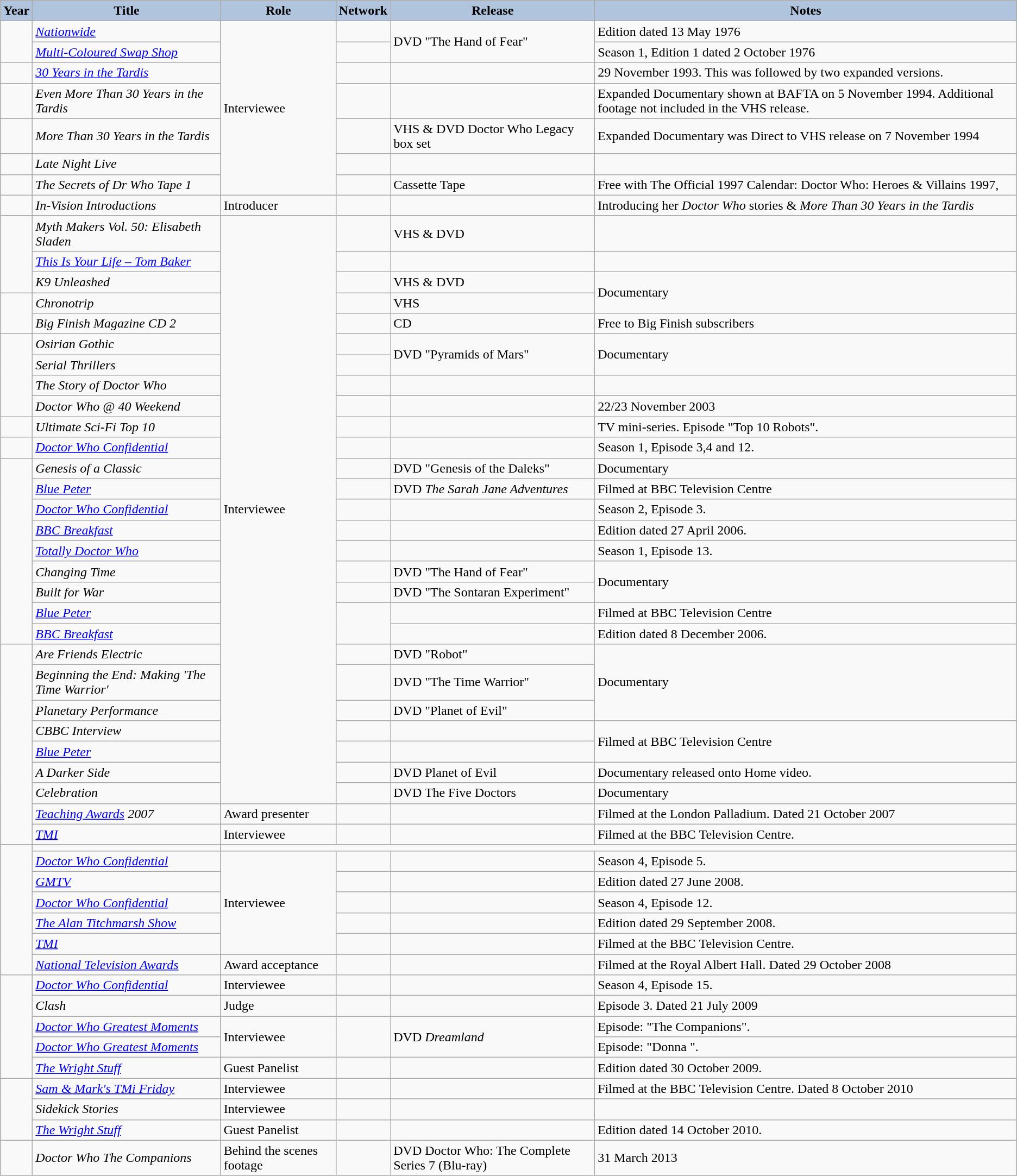<table class="wikitable" style="font-size:100%">
<tr>
<th style="background:#B0C4DE;">Year</th>
<th style="background:#B0C4DE;">Title</th>
<th style="background:#B0C4DE;">Role</th>
<th style="background:#B0C4DE;">Network</th>
<th style="background:#B0C4DE;">Release</th>
<th style="background:#B0C4DE;">Notes</th>
</tr>
<tr>
<td rowspan="2"></td>
<td><em><a href='#'>Nationwide</a></em></td>
<td rowspan="7">Interviewee</td>
<td></td>
<td rowspan="2">DVD "The Hand of Fear"</td>
<td>Edition dated 13 May 1976</td>
</tr>
<tr>
<td><em><a href='#'>Multi-Coloured Swap Shop</a></em></td>
<td></td>
<td>Season 1, Edition 1 dated 2 October 1976</td>
</tr>
<tr>
<td></td>
<td><em><a href='#'>30 Years in the Tardis</a></em></td>
<td></td>
<td></td>
<td>29 November 1993. This was followed by two expanded versions.</td>
</tr>
<tr>
<td></td>
<td><em>Even More Than 30 Years in the Tardis</em></td>
<td></td>
<td></td>
<td>Expanded Documentary shown at BAFTA on 5 November 1994. Additional footage not included in the VHS release.</td>
</tr>
<tr>
<td></td>
<td><em>More Than 30 Years in the Tardis</em></td>
<td></td>
<td>VHS & DVD Doctor Who Legacy box set</td>
<td>Expanded Documentary was Direct to VHS release on 7 November 1994</td>
</tr>
<tr>
<td></td>
<td><em>Late Night Live</em></td>
<td></td>
<td></td>
<td></td>
</tr>
<tr>
<td></td>
<td><em>The Secrets of Dr Who Tape 1</em></td>
<td></td>
<td>Cassette Tape</td>
<td>Free with The Official 1997 Calendar: Doctor Who: Heroes & Villains 1997, </td>
</tr>
<tr>
<td></td>
<td><em>In-Vision Introductions</em></td>
<td>Introducer</td>
<td></td>
<td></td>
<td>Introducing her <em>Doctor Who</em> stories & <em>More Than 30 Years in the Tardis</em></td>
</tr>
<tr>
<td rowspan="3"></td>
<td><em>Myth Makers Vol. 50: Elisabeth Sladen</em></td>
<td rowspan="27">Interviewee</td>
<td></td>
<td>VHS & DVD</td>
<td></td>
</tr>
<tr>
<td><em><a href='#'>This Is Your Life – Tom Baker</a></em></td>
<td></td>
<td></td>
<td></td>
</tr>
<tr>
<td><em>K9 Unleashed</em></td>
<td></td>
<td>VHS & DVD</td>
<td rowspan="2">Documentary</td>
</tr>
<tr>
<td rowspan="2"></td>
<td><em>Chronotrip</em></td>
<td></td>
<td>VHS</td>
</tr>
<tr>
<td><em>Big Finish Magazine CD 2</em></td>
<td></td>
<td>CD</td>
<td>Free to Big Finish subscribers</td>
</tr>
<tr>
<td rowspan="4"></td>
<td><em>Osirian Gothic</em></td>
<td></td>
<td rowspan="2">DVD "Pyramids of Mars"</td>
<td rowspan="2">Documentary</td>
</tr>
<tr>
<td><em>Serial Thrillers</em></td>
<td></td>
</tr>
<tr>
<td><em>The Story of Doctor Who</em></td>
<td></td>
<td></td>
<td></td>
</tr>
<tr>
<td><em>Doctor Who @ 40 Weekend</em></td>
<td></td>
<td></td>
<td>22/23 November 2003</td>
</tr>
<tr>
<td></td>
<td><em>Ultimate Sci-Fi Top 10</em></td>
<td></td>
<td></td>
<td>TV mini-series. Episode "Top 10 Robots".</td>
</tr>
<tr>
<td></td>
<td><em><a href='#'>Doctor Who Confidential</a></em></td>
<td></td>
<td></td>
<td>Season 1, Episode 3,4 and 12.</td>
</tr>
<tr>
<td rowspan="9"></td>
<td><em>Genesis of a Classic</em></td>
<td></td>
<td>DVD "Genesis of the Daleks"</td>
<td>Documentary</td>
</tr>
<tr>
<td><em><a href='#'>Blue Peter</a></em></td>
<td></td>
<td>DVD <em>The Sarah Jane Adventures</em> </td>
<td>Filmed at BBC Television Centre</td>
</tr>
<tr>
<td><em><a href='#'>Doctor Who Confidential</a></em></td>
<td></td>
<td></td>
<td>Season 2, Episode 3.</td>
</tr>
<tr>
<td><em><a href='#'>BBC Breakfast</a></em></td>
<td></td>
<td></td>
<td>Edition dated 27 April 2006.</td>
</tr>
<tr>
<td><em><a href='#'>Totally Doctor Who</a></em></td>
<td></td>
<td></td>
<td>Season 1, Episode 13.</td>
</tr>
<tr>
<td><em>Changing Time</em></td>
<td></td>
<td>DVD "The Hand of Fear"</td>
<td rowspan="2">Documentary</td>
</tr>
<tr>
<td><em>Built for War</em></td>
<td></td>
<td>DVD "The Sontaran Experiment"</td>
</tr>
<tr>
<td><em><a href='#'>Blue Peter</a></em></td>
<td rowspan="2"></td>
<td></td>
<td>Filmed at BBC Television Centre</td>
</tr>
<tr>
<td><em><a href='#'>BBC Breakfast</a></em></td>
<td></td>
<td>Edition dated 8 December 2006.</td>
</tr>
<tr>
<td rowspan="9"></td>
<td><em>Are Friends Electric</em></td>
<td></td>
<td>DVD "Robot"</td>
<td rowspan="3">Documentary</td>
</tr>
<tr>
<td><em>Beginning the End: Making 'The Time Warrior'</em></td>
<td></td>
<td>DVD "The Time Warrior"</td>
</tr>
<tr>
<td><em>Planetary Performance</em></td>
<td></td>
<td>DVD "Planet of Evil"</td>
</tr>
<tr>
<td><em>CBBC Interview</em></td>
<td></td>
<td></td>
<td rowspan="2">Filmed at BBC Television Centre</td>
</tr>
<tr>
<td><em><a href='#'>Blue Peter</a></em></td>
<td></td>
<td></td>
</tr>
<tr>
<td><em>A Darker Side</em></td>
<td></td>
<td>DVD Planet of Evil</td>
<td>Documentary released onto Home video.</td>
</tr>
<tr>
<td><em>Celebration</em></td>
<td></td>
<td>DVD The Five Doctors</td>
<td>Documentary</td>
</tr>
<tr>
<td><em><a href='#'>Teaching Awards</a> 2007</em></td>
<td>Award presenter</td>
<td></td>
<td></td>
<td>Filmed at the London Palladium. Dated 21 October 2007</td>
</tr>
<tr>
<td><em><a href='#'>TMI</a></em></td>
<td>Interviewee</td>
<td></td>
<td></td>
<td>Filmed at the BBC Television Centre.</td>
</tr>
<tr>
<td rowspan="7"></td>
<td></td>
</tr>
<tr>
<td><em><a href='#'>Doctor Who Confidential</a></em></td>
<td rowspan="5">Interviewee</td>
<td></td>
<td></td>
<td>Season 4, Episode 5.</td>
</tr>
<tr>
<td><em><a href='#'>GMTV</a></em></td>
<td></td>
<td></td>
<td>Edition dated 27 June 2008.</td>
</tr>
<tr>
<td><em><a href='#'>Doctor Who Confidential</a></em></td>
<td></td>
<td></td>
<td>Season 4, Episode 12.</td>
</tr>
<tr>
<td><em><a href='#'>The Alan Titchmarsh Show</a></em></td>
<td></td>
<td></td>
<td>Edition dated 29 September 2008.</td>
</tr>
<tr>
<td><em><a href='#'>TMI</a></em></td>
<td></td>
<td></td>
<td>Filmed at the BBC Television Centre.</td>
</tr>
<tr>
<td><em><a href='#'>National Television Awards</a></em></td>
<td>Award acceptance</td>
<td></td>
<td></td>
<td>Filmed at the Royal Albert Hall. Dated 29 October 2008</td>
</tr>
<tr>
<td rowspan="5"></td>
<td><em><a href='#'>Doctor Who Confidential</a></em></td>
<td>Interviewee</td>
<td></td>
<td></td>
<td>Season 4, Episode 15.</td>
</tr>
<tr>
<td><em>Clash</em></td>
<td>Judge</td>
<td></td>
<td></td>
<td>Episode 3. Dated 21 July 2009</td>
</tr>
<tr>
<td><em><a href='#'>Doctor Who Greatest Moments</a></em></td>
<td rowspan="2">Interviewee</td>
<td rowspan="2"></td>
<td rowspan="2">DVD <em>Dreamland</em></td>
<td>Episode: "The Companions".</td>
</tr>
<tr>
<td><em><a href='#'>Doctor Who Greatest Moments</a></em></td>
<td>Episode: "Donna ".</td>
</tr>
<tr>
<td><em><a href='#'>The Wright Stuff</a></em></td>
<td>Guest Panelist</td>
<td></td>
<td></td>
<td>Edition dated 30 October 2009.</td>
</tr>
<tr>
<td rowspan="3"></td>
<td><em><a href='#'>Sam & Mark's TMi Friday</a></em></td>
<td>Interviewee</td>
<td></td>
<td></td>
<td>Filmed at the BBC Television Centre. Dated 8 October 2010</td>
</tr>
<tr>
<td><em>Sidekick Stories</em></td>
<td>Interviewee</td>
<td></td>
<td></td>
<td></td>
</tr>
<tr>
<td><em><a href='#'>The Wright Stuff</a></em></td>
<td>Guest Panelist</td>
<td></td>
<td></td>
<td>Edition dated 14 October 2010.</td>
</tr>
<tr>
<td rowspan="1"></td>
<td><em>Doctor Who The Companions</em></td>
<td>Behind the scenes footage</td>
<td></td>
<td>DVD Doctor Who: The Complete Series 7 (Blu-ray)</td>
<td>31 March 2013</td>
</tr>
</table>
